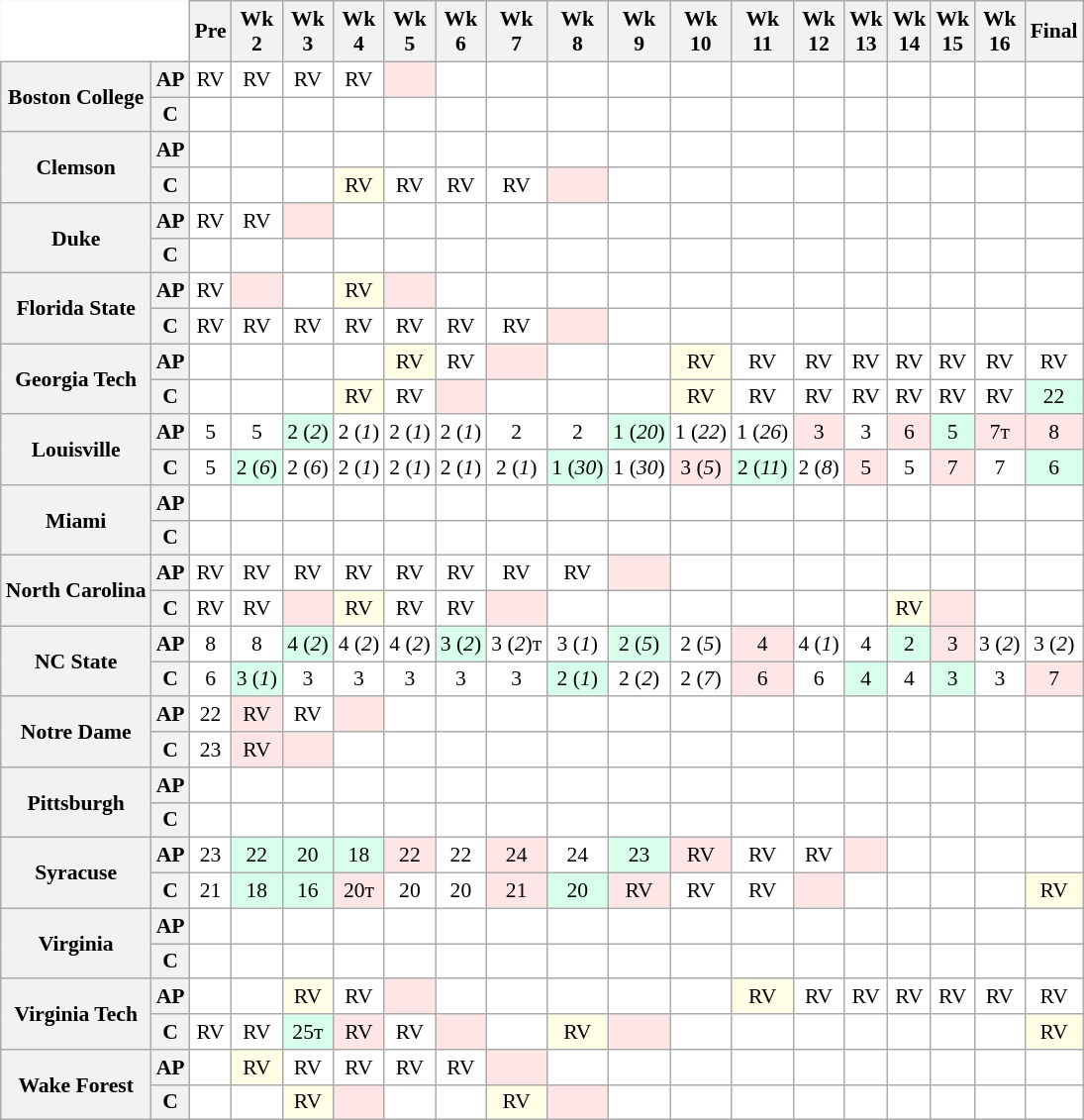<table class="wikitable" style="white-space:nowrap;font-size:90%;">
<tr>
<th colspan=2 style="background:white; border-top-style:hidden; border-left-style:hidden;"> </th>
<th>Pre</th>
<th>Wk<br>2</th>
<th>Wk<br>3</th>
<th>Wk<br>4</th>
<th>Wk<br>5</th>
<th>Wk<br>6</th>
<th>Wk<br>7</th>
<th>Wk<br>8</th>
<th>Wk<br>9</th>
<th>Wk<br>10</th>
<th>Wk<br>11</th>
<th>Wk<br>12</th>
<th>Wk<br>13</th>
<th>Wk<br>14</th>
<th>Wk<br>15</th>
<th>Wk<br>16</th>
<th>Final</th>
</tr>
<tr style="text-align:center;">
<th rowspan=2 style=>Boston College</th>
<th>AP</th>
<td style="background:#FFF;"> RV</td>
<td style="background:#FFF;"> RV</td>
<td style="background:#FFF;"> RV</td>
<td style="background:#FFF;"> RV</td>
<td style="background:#FFE6E6;"></td>
<td style="background:#FFF;"></td>
<td style="background:#FFF;"></td>
<td style="background:#FFF;"></td>
<td style="background:#FFF;"></td>
<td style="background:#FFF;"></td>
<td style="background:#FFF;"></td>
<td style="background:#FFF;"></td>
<td style="background:#FFF;"></td>
<td style="background:#FFF;"></td>
<td style="background:#FFF;"></td>
<td style="background:#FFF;"></td>
<td style="background:#FFF;"></td>
</tr>
<tr style="text-align:center;">
<th>C</th>
<td style="background:#FFF;"></td>
<td style="background:#FFF;"></td>
<td style="background:#FFF;"></td>
<td style="background:#FFF;"></td>
<td style="background:#FFF;"></td>
<td style="background:#FFF;"></td>
<td style="background:#FFF;"></td>
<td style="background:#FFF;"></td>
<td style="background:#FFF;"></td>
<td style="background:#FFF;"></td>
<td style="background:#FFF;"></td>
<td style="background:#FFF;"></td>
<td style="background:#FFF;"></td>
<td style="background:#FFF;"></td>
<td style="background:#FFF;"></td>
<td style="background:#FFF;"></td>
<td style="background:#FFF;"></td>
</tr>
<tr style="text-align:center;">
<th rowspan=2 style=>Clemson</th>
<th>AP</th>
<td style="background:#FFF;"></td>
<td style="background:#FFF;"></td>
<td style="background:#FFF;"></td>
<td style="background:#FFF;"></td>
<td style="background:#FFF;"></td>
<td style="background:#FFF;"></td>
<td style="background:#FFF;"></td>
<td style="background:#FFF;"></td>
<td style="background:#FFF;"></td>
<td style="background:#FFF;"></td>
<td style="background:#FFF;"></td>
<td style="background:#FFF;"></td>
<td style="background:#FFF;"></td>
<td style="background:#FFF;"></td>
<td style="background:#FFF;"></td>
<td style="background:#FFF;"></td>
<td style="background:#FFF;"></td>
</tr>
<tr style="text-align:center;">
<th>C</th>
<td style="background:#FFF;"></td>
<td style="background:#FFF;"></td>
<td style="background:#FFF;"></td>
<td style="background:#FFFFE6;"> RV</td>
<td style="background:#FFF;"> RV</td>
<td style="background:#FFF;"> RV</td>
<td style="background:#FFF;"> RV</td>
<td style="background:#FFE6E6;"></td>
<td style="background:#FFF;"></td>
<td style="background:#FFF;"></td>
<td style="background:#FFF;"></td>
<td style="background:#FFF;"></td>
<td style="background:#FFF;"></td>
<td style="background:#FFF;"></td>
<td style="background:#FFF;"></td>
<td style="background:#FFF;"></td>
<td style="background:#FFF;"></td>
</tr>
<tr style="text-align:center;">
<th rowspan=2 style=>Duke</th>
<th>AP</th>
<td style="background:#FFF;"> RV</td>
<td style="background:#FFF;"> RV</td>
<td style="background:#FFE6E6;"></td>
<td style="background:#FFF;"></td>
<td style="background:#FFF;"></td>
<td style="background:#FFF;"></td>
<td style="background:#FFF;"></td>
<td style="background:#FFF;"></td>
<td style="background:#FFF;"></td>
<td style="background:#FFF;"></td>
<td style="background:#FFF;"></td>
<td style="background:#FFF;"></td>
<td style="background:#FFF;"></td>
<td style="background:#FFF;"></td>
<td style="background:#FFF;"></td>
<td style="background:#FFF;"></td>
<td style="background:#FFF;"></td>
</tr>
<tr style="text-align:center;">
<th>C</th>
<td style="background:#FFF;"></td>
<td style="background:#FFF;"></td>
<td style="background:#FFF;"></td>
<td style="background:#FFF;"></td>
<td style="background:#FFF;"></td>
<td style="background:#FFF;"></td>
<td style="background:#FFF;"></td>
<td style="background:#FFF;"></td>
<td style="background:#FFF;"></td>
<td style="background:#FFF;"></td>
<td style="background:#FFF;"></td>
<td style="background:#FFF;"></td>
<td style="background:#FFF;"></td>
<td style="background:#FFF;"></td>
<td style="background:#FFF;"></td>
<td style="background:#FFF;"></td>
<td style="background:#FFF;"></td>
</tr>
<tr style="text-align:center;">
<th rowspan=2 style=>Florida State</th>
<th>AP</th>
<td style="background:#FFF;"> RV</td>
<td style="background:#FFE6E6;"></td>
<td style="background:#FFF;"></td>
<td style="background:#FFFFE6;"> RV</td>
<td style="background:#FFE6E6;"></td>
<td style="background:#FFF;"></td>
<td style="background:#FFF;"></td>
<td style="background:#FFF;"></td>
<td style="background:#FFF;"></td>
<td style="background:#FFF;"></td>
<td style="background:#FFF;"></td>
<td style="background:#FFF;"></td>
<td style="background:#FFF;"></td>
<td style="background:#FFF;"></td>
<td style="background:#FFF;"></td>
<td style="background:#FFF;"></td>
<td style="background:#FFF;"></td>
</tr>
<tr style="text-align:center;">
<th>C</th>
<td style="background:#FFF;"> RV</td>
<td style="background:#FFF;"> RV</td>
<td style="background:#FFF;"> RV</td>
<td style="background:#FFF;"> RV</td>
<td style="background:#FFF;"> RV</td>
<td style="background:#FFF;"> RV</td>
<td style="background:#FFF;"> RV</td>
<td style="background:#FFE6E6;"></td>
<td style="background:#FFF;"></td>
<td style="background:#FFF;"></td>
<td style="background:#FFF;"></td>
<td style="background:#FFF;"></td>
<td style="background:#FFF;"></td>
<td style="background:#FFF;"></td>
<td style="background:#FFF;"></td>
<td style="background:#FFF;"></td>
<td style="background:#FFF;"></td>
</tr>
<tr style="text-align:center;">
<th rowspan=2 style=>Georgia Tech</th>
<th>AP</th>
<td style="background:#FFF;"></td>
<td style="background:#FFF;"></td>
<td style="background:#FFF;"></td>
<td style="background:#FFF;"></td>
<td style="background:#FFFFE6;"> RV</td>
<td style="background:#FFF;"> RV</td>
<td style="background:#FFE6E6;"></td>
<td style="background:#FFF;"></td>
<td style="background:#FFF;"></td>
<td style="background:#FFFFE6;"> RV</td>
<td style="background:#FFF;"> RV</td>
<td style="background:#FFF;"> RV</td>
<td style="background:#FFF;"> RV</td>
<td style="background:#FFF;"> RV</td>
<td style="background:#FFF;"> RV</td>
<td style="background:#FFF;"> RV</td>
<td style="background:#FFF;"> RV</td>
</tr>
<tr style="text-align:center;">
<th>C</th>
<td style="background:#FFF;"></td>
<td style="background:#FFF;"></td>
<td style="background:#FFF;"></td>
<td style="background:#FFFFE6;"> RV</td>
<td style="background:#FFF;"> RV</td>
<td style="background:#FFE6E6;"></td>
<td style="background:#FFF;"></td>
<td style="background:#FFF;"></td>
<td style="background:#FFF;"></td>
<td style="background:#FFFFE6;"> RV</td>
<td style="background:#FFF;"> RV</td>
<td style="background:#FFF;"> RV</td>
<td style="background:#FFF;"> RV</td>
<td style="background:#FFF;"> RV</td>
<td style="background:#FFF;"> RV</td>
<td style="background:#FFF;"> RV</td>
<td style="background:#D8FFEB;"> 22</td>
</tr>
<tr style="text-align:center;">
<th rowspan=2 style=>Louisville</th>
<th>AP</th>
<td style="background:#FFF;"> 5</td>
<td style="background:#FFF;"> 5</td>
<td style="background:#D8FFEB;"> 2 (<em>2</em>)</td>
<td style="background:#FFF;"> 2 (<em>1</em>)</td>
<td style="background:#FFF;"> 2 (<em>1</em>)</td>
<td style="background:#FFF;"> 2 (<em>1</em>)</td>
<td style="background:#FFF;"> 2</td>
<td style="background:#FFF;"> 2</td>
<td style="background:#D8FFEB;"> 1 (<em>20</em>)</td>
<td style="background:#FFF;"> 1 (<em>22</em>)</td>
<td style="background:#FFF;"> 1 (<em>26</em>)</td>
<td style="background:#FFE6E6;"> 3</td>
<td style="background:#FFF;"> 3</td>
<td style="background:#FFE6E6;"> 6</td>
<td style="background:#D8FFEB;"> 5</td>
<td style="background:#FFE6E6;"> 7т</td>
<td style="background:#FFE6E6;"> 8</td>
</tr>
<tr style="text-align:center;">
<th>C</th>
<td style="background:#FFF;"> 5</td>
<td style="background:#D8FFEB;"> 2 (<em>6</em>)</td>
<td style="background:#FFF;"> 2 (<em>6</em>)</td>
<td style="background:#FFF;"> 2 (<em>1</em>)</td>
<td style="background:#FFF;"> 2 (<em>1</em>)</td>
<td style="background:#FFF;"> 2 (<em>1</em>)</td>
<td style="background:#FFF;"> 2 (<em>1</em>)</td>
<td style="background:#D8FFEB;"> 1 (<em>30</em>)</td>
<td style="background:#FFF;"> 1 (<em>30</em>)</td>
<td style="background:#FFE6E6;"> 3 (<em>5</em>)</td>
<td style="background:#D8FFEB;"> 2 (<em>11</em>)</td>
<td style="background:#FFF;"> 2 (<em>8</em>)</td>
<td style="background:#FFE6E6;"> 5</td>
<td style="background:#FFF;"> 5</td>
<td style="background:#FFE6E6;"> 7</td>
<td style="background:#FFF;"> 7</td>
<td style="background:#D8FFEB;"> 6</td>
</tr>
<tr style="text-align:center;">
<th rowspan=2 style=>Miami</th>
<th>AP</th>
<td style="background:#FFF;"></td>
<td style="background:#FFF;"></td>
<td style="background:#FFF;"></td>
<td style="background:#FFF;"></td>
<td style="background:#FFF;"></td>
<td style="background:#FFF;"></td>
<td style="background:#FFF;"></td>
<td style="background:#FFF;"></td>
<td style="background:#FFF;"></td>
<td style="background:#FFF;"></td>
<td style="background:#FFF;"></td>
<td style="background:#FFF;"></td>
<td style="background:#FFF;"></td>
<td style="background:#FFF;"></td>
<td style="background:#FFF;"></td>
<td style="background:#FFF;"></td>
<td style="background:#FFF;"></td>
</tr>
<tr style="text-align:center;">
<th>C</th>
<td style="background:#FFF;"></td>
<td style="background:#FFF;"></td>
<td style="background:#FFF;"></td>
<td style="background:#FFF;"></td>
<td style="background:#FFF;"></td>
<td style="background:#FFF;"></td>
<td style="background:#FFF;"></td>
<td style="background:#FFF;"></td>
<td style="background:#FFF;"></td>
<td style="background:#FFF;"></td>
<td style="background:#FFF;"></td>
<td style="background:#FFF;"></td>
<td style="background:#FFF;"></td>
<td style="background:#FFF;"></td>
<td style="background:#FFF;"></td>
<td style="background:#FFF;"></td>
<td style="background:#FFF;"></td>
</tr>
<tr style="text-align:center;">
<th rowspan=2 style=>North Carolina</th>
<th>AP</th>
<td style="background:#FFF;"> RV</td>
<td style="background:#FFF;"> RV</td>
<td style="background:#FFF;"> RV</td>
<td style="background:#FFF;"> RV</td>
<td style="background:#FFF;"> RV</td>
<td style="background:#FFF;"> RV</td>
<td style="background:#FFF;"> RV</td>
<td style="background:#FFF;"> RV</td>
<td style="background:#FFE6E6;"></td>
<td style="background:#FFF;"></td>
<td style="background:#FFF;"></td>
<td style="background:#FFF;"></td>
<td style="background:#FFF;"></td>
<td style="background:#FFF;"></td>
<td style="background:#FFF;"></td>
<td style="background:#FFF;"></td>
<td style="background:#FFF;"></td>
</tr>
<tr style="text-align:center;">
<th>C</th>
<td style="background:#FFF;"> RV</td>
<td style="background:#FFF;"> RV</td>
<td style="background:#FFE6E6;"></td>
<td style="background:#FFFFE6;"> RV</td>
<td style="background:#FFF;"> RV</td>
<td style="background:#FFF;"> RV</td>
<td style="background:#FFE6E6;"></td>
<td style="background:#FFF;"></td>
<td style="background:#FFF;"></td>
<td style="background:#FFF;"></td>
<td style="background:#FFF;"></td>
<td style="background:#FFF;"></td>
<td style="background:#FFF;"></td>
<td style="background:#FFFFE6;"> RV</td>
<td style="background:#FFE6E6;"></td>
<td style="background:#FFF;"></td>
<td style="background:#FFF;"></td>
</tr>
<tr style="text-align:center;">
<th rowspan=2 style=>NC State</th>
<th>AP</th>
<td style="background:#FFF;"> 8</td>
<td style="background:#FFF;"> 8</td>
<td style="background:#D8FFEB;"> 4 (<em>2</em>)</td>
<td style="background:#FFF;"> 4 (<em>2</em>)</td>
<td style="background:#FFF;"> 4 (<em>2</em>)</td>
<td style="background:#D8FFEB;"> 3 (<em>2</em>)</td>
<td style="background:#FFF;"> 3 (<em>2</em>)т</td>
<td style="background:#FFF;"> 3 (<em>1</em>)</td>
<td style="background:#D8FFEB;"> 2 (<em>5</em>)</td>
<td style="background:#FFF;"> 2 (<em>5</em>)</td>
<td style="background:#FFE6E6;"> 4</td>
<td style="background:#FFF;"> 4 (<em>1</em>)</td>
<td style="background:#FFF;"> 4</td>
<td style="background:#D8FFEB;"> 2</td>
<td style="background:#FFE6E6;"> 3</td>
<td style="background:#FFF;"> 3 (<em>2</em>)</td>
<td style="background:#FFF;">  3 (<em>2</em>)</td>
</tr>
<tr style="text-align:center;">
<th>C</th>
<td style="background:#FFF;"> 6</td>
<td style="background:#D8FFEB;"> 3 (<em>1</em>)</td>
<td style="background:#FFF;"> 3</td>
<td style="background:#FFF;"> 3</td>
<td style="background:#FFF;"> 3</td>
<td style="background:#FFF;"> 3</td>
<td style="background:#FFF;"> 3</td>
<td style="background:#D8FFEB;"> 2 (<em>1</em>)</td>
<td style="background:#FFF;"> 2 (<em>2</em>)</td>
<td style="background:#FFF;"> 2 (<em>7</em>)</td>
<td style="background:#FFE6E6;"> 6</td>
<td style="background:#FFF;"> 6</td>
<td style="background:#D8FFEB;"> 4</td>
<td style="background:#FFF;"> 4</td>
<td style="background:#D8FFEB;"> 3</td>
<td style="background:#FFF;"> 3</td>
<td style="background:#FFE6E6;"> 7</td>
</tr>
<tr style="text-align:center;">
<th rowspan=2 style=>Notre Dame</th>
<th>AP</th>
<td style="background:#FFF;"> 22</td>
<td style="background:#FFE6E6;"> RV</td>
<td style="background:#FFF;"> RV</td>
<td style="background:#FFE6E6;"></td>
<td style="background:#FFF;"></td>
<td style="background:#FFF;"></td>
<td style="background:#FFF;"></td>
<td style="background:#FFF;"></td>
<td style="background:#FFF;"></td>
<td style="background:#FFF;"></td>
<td style="background:#FFF;"></td>
<td style="background:#FFF;"></td>
<td style="background:#FFF;"></td>
<td style="background:#FFF;"></td>
<td style="background:#FFF;"></td>
<td style="background:#FFF;"></td>
<td style="background:#FFF;"></td>
</tr>
<tr style="text-align:center;">
<th>C</th>
<td style="background:#FFF;"> 23</td>
<td style="background:#FFE6E6;"> RV</td>
<td style="background:#FFE6E6;"></td>
<td style="background:#FFF;"></td>
<td style="background:#FFF;"></td>
<td style="background:#FFF;"></td>
<td style="background:#FFF;"></td>
<td style="background:#FFF;"></td>
<td style="background:#FFF;"></td>
<td style="background:#FFF;"></td>
<td style="background:#FFF;"></td>
<td style="background:#FFF;"></td>
<td style="background:#FFF;"></td>
<td style="background:#FFF;"></td>
<td style="background:#FFF;"></td>
<td style="background:#FFF;"></td>
<td style="background:#FFF;"></td>
</tr>
<tr style="text-align:center;">
<th rowspan=2 style=>Pittsburgh</th>
<th>AP</th>
<td style="background:#FFF;"></td>
<td style="background:#FFF;"></td>
<td style="background:#FFF;"></td>
<td style="background:#FFF;"></td>
<td style="background:#FFF;"></td>
<td style="background:#FFF;"></td>
<td style="background:#FFF;"></td>
<td style="background:#FFF;"></td>
<td style="background:#FFF;"></td>
<td style="background:#FFF;"></td>
<td style="background:#FFF;"></td>
<td style="background:#FFF;"></td>
<td style="background:#FFF;"></td>
<td style="background:#FFF;"></td>
<td style="background:#FFF;"></td>
<td style="background:#FFF;"></td>
<td style="background:#FFF;"></td>
</tr>
<tr style="text-align:center;">
<th>C</th>
<td style="background:#FFF;"></td>
<td style="background:#FFF;"></td>
<td style="background:#FFF;"></td>
<td style="background:#FFF;"></td>
<td style="background:#FFF;"></td>
<td style="background:#FFF;"></td>
<td style="background:#FFF;"></td>
<td style="background:#FFF;"></td>
<td style="background:#FFF;"></td>
<td style="background:#FFF;"></td>
<td style="background:#FFF;"></td>
<td style="background:#FFF;"></td>
<td style="background:#FFF;"></td>
<td style="background:#FFF;"></td>
<td style="background:#FFF;"></td>
<td style="background:#FFF;"></td>
<td style="background:#FFF;"></td>
</tr>
<tr style="text-align:center;">
<th rowspan=2 style=>Syracuse</th>
<th>AP</th>
<td style="background:#FFF;"> 23</td>
<td style="background:#D8FFEB;"> 22</td>
<td style="background:#D8FFEB;"> 20</td>
<td style="background:#D8FFEB;"> 18</td>
<td style="background:#FFE6E6;"> 22</td>
<td style="background:#FFF;"> 22</td>
<td style="background:#FFE6E6;"> 24</td>
<td style="background:#FFF;"> 24</td>
<td style="background:#D8FFEB;"> 23</td>
<td style="background:#FFE6E6;"> RV</td>
<td style="background:#FFF;"> RV</td>
<td style="background:#FFF;"> RV</td>
<td style="background:#FFE6E6;"></td>
<td style="background:#FFF;"></td>
<td style="background:#FFF;"></td>
<td style="background:#FFF;"></td>
<td style="background:#FFF;"></td>
</tr>
<tr style="text-align:center;">
<th>C</th>
<td style="background:#FFF;"> 21</td>
<td style="background:#D8FFEB;"> 18</td>
<td style="background:#D8FFEB;"> 16</td>
<td style="background:#FFE6E6;"> 20т</td>
<td style="background:#FFF;"> 20</td>
<td style="background:#FFF;"> 20</td>
<td style="background:#FFE6E6;"> 21</td>
<td style="background:#D8FFEB;"> 20</td>
<td style="background:#FFE6E6;"> RV</td>
<td style="background:#FFF;"> RV</td>
<td style="background:#FFF;"> RV</td>
<td style="background:#FFE6E6;"></td>
<td style="background:#FFF;"></td>
<td style="background:#FFF;"></td>
<td style="background:#FFF;"></td>
<td style="background:#FFF;"></td>
<td style="background:#FFFFE6;"> RV</td>
</tr>
<tr style="text-align:center;">
<th rowspan=2 style=>Virginia</th>
<th>AP</th>
<td style="background:#FFF;"></td>
<td style="background:#FFF;"></td>
<td style="background:#FFF;"></td>
<td style="background:#FFF;"></td>
<td style="background:#FFF;"></td>
<td style="background:#FFF;"></td>
<td style="background:#FFF;"></td>
<td style="background:#FFF;"></td>
<td style="background:#FFF;"></td>
<td style="background:#FFF;"></td>
<td style="background:#FFF;"></td>
<td style="background:#FFF;"></td>
<td style="background:#FFF;"></td>
<td style="background:#FFF;"></td>
<td style="background:#FFF;"></td>
<td style="background:#FFF;"></td>
<td style="background:#FFF;"></td>
</tr>
<tr style="text-align:center;">
<th>C</th>
<td style="background:#FFF;"></td>
<td style="background:#FFF;"></td>
<td style="background:#FFF;"></td>
<td style="background:#FFF;"></td>
<td style="background:#FFF;"></td>
<td style="background:#FFF;"></td>
<td style="background:#FFF;"></td>
<td style="background:#FFF;"></td>
<td style="background:#FFF;"></td>
<td style="background:#FFF;"></td>
<td style="background:#FFF;"></td>
<td style="background:#FFF;"></td>
<td style="background:#FFF;"></td>
<td style="background:#FFF;"></td>
<td style="background:#FFF;"></td>
<td style="background:#FFF;"></td>
<td style="background:#FFF;"></td>
</tr>
<tr style="text-align:center;">
<th rowspan=2 style=>Virginia Tech</th>
<th>AP</th>
<td style="background:#FFF;"></td>
<td style="background:#FFF;"></td>
<td style="background:#FFFFE6;"> RV</td>
<td style="background:#FFF;"> RV</td>
<td style="background:#FFE6E6;"></td>
<td style="background:#FFF;"></td>
<td style="background:#FFF;"></td>
<td style="background:#FFF;"></td>
<td style="background:#FFF;"></td>
<td style="background:#FFF;"></td>
<td style="background:#FFFFE6;"> RV</td>
<td style="background:#FFF;"> RV</td>
<td style="background:#FFF;"> RV</td>
<td style="background:#FFF;"> RV</td>
<td style="background:#FFF;"> RV</td>
<td style="background:#FFF;"> RV</td>
<td style="background:#FFF;"> RV</td>
</tr>
<tr style="text-align:center;">
<th>C</th>
<td style="background:#FFF;"> RV</td>
<td style="background:#FFF;"> RV</td>
<td style="background:#D8FFEB;"> 25т</td>
<td style="background:#FFE6E6;"> RV</td>
<td style="background:#FFF;"> RV</td>
<td style="background:#FFE6E6;"></td>
<td style="background:#FFF;"></td>
<td style="background:#FFFFE6;"> RV</td>
<td style="background:#FFE6E6;"></td>
<td style="background:#FFF;"></td>
<td style="background:#FFF;"></td>
<td style="background:#FFF;"></td>
<td style="background:#FFF;"></td>
<td style="background:#FFF;"></td>
<td style="background:#FFF;"></td>
<td style="background:#FFF;"></td>
<td style="background:#FFFFE6;"> RV</td>
</tr>
<tr style="text-align:center;">
<th rowspan=2 style=>Wake Forest</th>
<th>AP</th>
<td style="background:#FFF;"></td>
<td style="background:#FFFFE6;"> RV</td>
<td style="background:#FFF;"> RV</td>
<td style="background:#FFF;"> RV</td>
<td style="background:#FFF;"> RV</td>
<td style="background:#FFF;"> RV</td>
<td style="background:#FFE6E6;"></td>
<td style="background:#FFF;"></td>
<td style="background:#FFF;"></td>
<td style="background:#FFF;"></td>
<td style="background:#FFF;"></td>
<td style="background:#FFF;"></td>
<td style="background:#FFF;"></td>
<td style="background:#FFF;"></td>
<td style="background:#FFF;"></td>
<td style="background:#FFF;"></td>
<td style="background:#FFF;"></td>
</tr>
<tr style="text-align:center;">
<th>C</th>
<td style="background:#FFF;"></td>
<td style="background:#FFF;"></td>
<td style="background:#FFFFE6;"> RV</td>
<td style="background:#FFE6E6;"></td>
<td style="background:#FFF;"></td>
<td style="background:#FFF;"></td>
<td style="background:#FFFFE6;"> RV</td>
<td style="background:#FFE6E6;"></td>
<td style="background:#FFF;"></td>
<td style="background:#FFF;"></td>
<td style="background:#FFF;"></td>
<td style="background:#FFF;"></td>
<td style="background:#FFF;"></td>
<td style="background:#FFF;"></td>
<td style="background:#FFF;"></td>
<td style="background:#FFF;"></td>
<td style="background:#FFF;"></td>
</tr>
</table>
